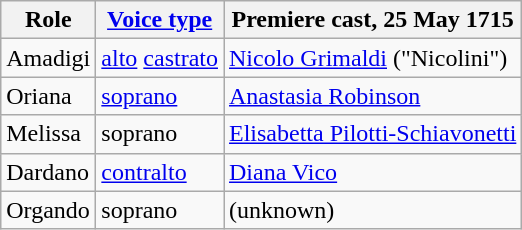<table class="wikitable">
<tr>
<th>Role</th>
<th><a href='#'>Voice type</a></th>
<th>Premiere cast, 25 May 1715</th>
</tr>
<tr>
<td>Amadigi</td>
<td><a href='#'>alto</a> <a href='#'>castrato</a></td>
<td><a href='#'>Nicolo Grimaldi</a> ("Nicolini")</td>
</tr>
<tr>
<td>Oriana</td>
<td><a href='#'>soprano</a></td>
<td><a href='#'>Anastasia Robinson</a></td>
</tr>
<tr>
<td>Melissa</td>
<td>soprano</td>
<td><a href='#'>Elisabetta Pilotti-Schiavonetti</a></td>
</tr>
<tr>
<td>Dardano</td>
<td><a href='#'>contralto</a></td>
<td><a href='#'>Diana Vico</a></td>
</tr>
<tr>
<td>Orgando</td>
<td>soprano</td>
<td>(unknown)</td>
</tr>
</table>
